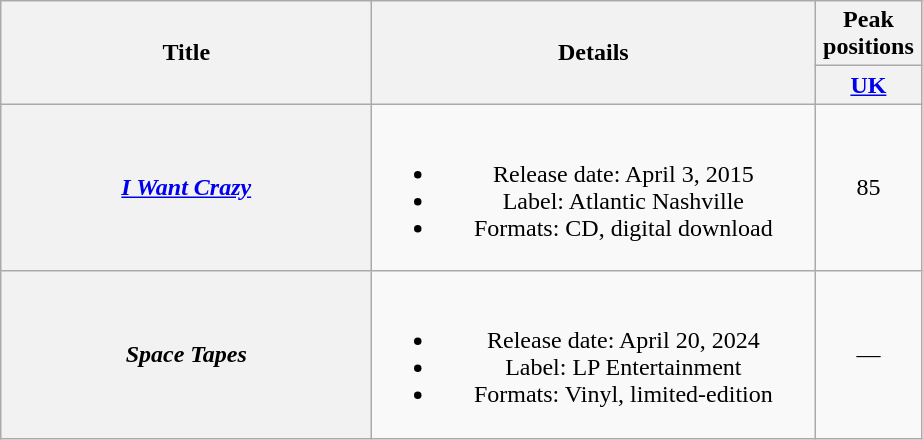<table class="wikitable plainrowheaders" style="text-align:center;">
<tr>
<th rowspan="2" style="width:15em;">Title</th>
<th rowspan="2" style="width:18em;">Details</th>
<th>Peak positions</th>
</tr>
<tr>
<th style="width:4em;"><a href='#'>UK</a><br></th>
</tr>
<tr>
<th scope="row"><em><a href='#'>I Want Crazy</a></em></th>
<td><br><ul><li>Release date: April 3, 2015 </li><li>Label: Atlantic Nashville</li><li>Formats: CD, digital download</li></ul></td>
<td>85</td>
</tr>
<tr>
<th scope="row"><em>Space Tapes</em></th>
<td><br><ul><li>Release date: April 20, 2024</li><li>Label: LP Entertainment</li><li>Formats: Vinyl, limited-edition</li></ul></td>
<td>—</td>
</tr>
</table>
